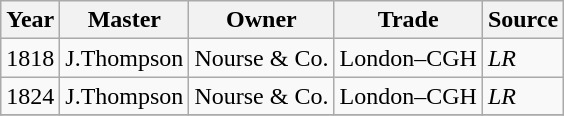<table class=" wikitable">
<tr>
<th>Year</th>
<th>Master</th>
<th>Owner</th>
<th>Trade</th>
<th>Source</th>
</tr>
<tr>
<td>1818</td>
<td>J.Thompson</td>
<td>Nourse & Co.</td>
<td>London–CGH</td>
<td><em>LR</em></td>
</tr>
<tr>
<td>1824</td>
<td>J.Thompson</td>
<td>Nourse & Co.</td>
<td>London–CGH</td>
<td><em>LR</em></td>
</tr>
<tr>
</tr>
</table>
